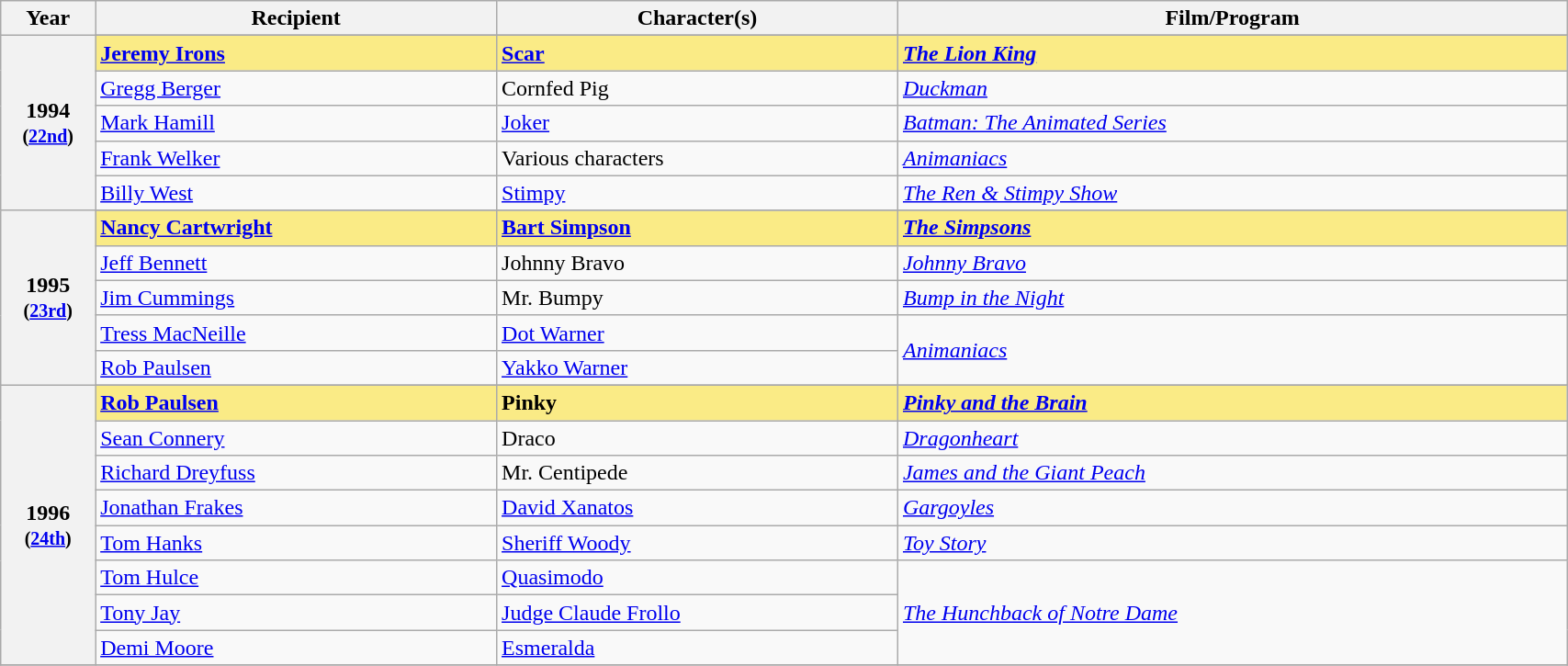<table class="wikitable" style="width:90%;">
<tr>
<th style="width:3%;">Year</th>
<th style="width:15%;">Recipient</th>
<th style="width:15%;">Character(s)</th>
<th style="width:25%;">Film/Program</th>
</tr>
<tr>
<th rowspan="6" style="text-align:center;">1994 <br><small>(<a href='#'>22nd</a>)</small><br></th>
</tr>
<tr style="background:#FAEB86;">
<td><strong><a href='#'>Jeremy Irons</a></strong></td>
<td><strong><a href='#'>Scar</a></strong></td>
<td><strong><em><a href='#'>The Lion King</a></em></strong></td>
</tr>
<tr>
<td><a href='#'>Gregg Berger</a></td>
<td>Cornfed Pig</td>
<td><em><a href='#'>Duckman</a></em></td>
</tr>
<tr>
<td><a href='#'>Mark Hamill</a></td>
<td><a href='#'>Joker</a></td>
<td><em><a href='#'>Batman: The Animated Series</a></em></td>
</tr>
<tr>
<td><a href='#'>Frank Welker</a></td>
<td>Various characters</td>
<td><em><a href='#'>Animaniacs</a></em></td>
</tr>
<tr>
<td><a href='#'>Billy West</a></td>
<td><a href='#'>Stimpy</a></td>
<td><em><a href='#'>The Ren & Stimpy Show</a></em></td>
</tr>
<tr>
<th rowspan="6" style="text-align:center;">1995 <br><small>(<a href='#'>23rd</a>)</small><br></th>
</tr>
<tr style="background:#FAEB86;">
<td><strong><a href='#'>Nancy Cartwright</a></strong></td>
<td><strong><a href='#'>Bart Simpson</a></strong></td>
<td><strong><em><a href='#'>The Simpsons</a></em></strong></td>
</tr>
<tr>
<td><a href='#'>Jeff Bennett</a></td>
<td>Johnny Bravo</td>
<td><em><a href='#'>Johnny Bravo</a></em></td>
</tr>
<tr>
<td><a href='#'>Jim Cummings</a></td>
<td>Mr. Bumpy</td>
<td><em><a href='#'>Bump in the Night</a></em></td>
</tr>
<tr>
<td><a href='#'>Tress MacNeille</a></td>
<td><a href='#'>Dot Warner</a></td>
<td rowspan="2"><em><a href='#'>Animaniacs</a></em></td>
</tr>
<tr>
<td><a href='#'>Rob Paulsen</a></td>
<td><a href='#'>Yakko Warner</a></td>
</tr>
<tr>
<th rowspan="9" style="text-align:center;">1996 <br><small>(<a href='#'>24th</a>)</small><br></th>
</tr>
<tr style="background:#FAEB86;">
<td><strong><a href='#'>Rob Paulsen</a></strong></td>
<td><strong>Pinky</strong></td>
<td><strong><em><a href='#'>Pinky and the Brain</a></em></strong></td>
</tr>
<tr>
<td><a href='#'>Sean Connery</a></td>
<td>Draco</td>
<td><em><a href='#'>Dragonheart</a></em></td>
</tr>
<tr>
<td><a href='#'>Richard Dreyfuss</a></td>
<td>Mr. Centipede</td>
<td><em><a href='#'>James and the Giant Peach</a></em></td>
</tr>
<tr>
<td><a href='#'>Jonathan Frakes</a></td>
<td><a href='#'>David Xanatos</a></td>
<td><em><a href='#'>Gargoyles</a></em></td>
</tr>
<tr>
<td><a href='#'>Tom Hanks</a></td>
<td><a href='#'>Sheriff Woody</a></td>
<td><em><a href='#'>Toy Story</a></em></td>
</tr>
<tr>
<td><a href='#'>Tom Hulce</a></td>
<td><a href='#'>Quasimodo</a></td>
<td rowspan="3"><em><a href='#'>The Hunchback of Notre Dame</a></em></td>
</tr>
<tr>
<td><a href='#'>Tony Jay</a></td>
<td><a href='#'>Judge Claude Frollo</a></td>
</tr>
<tr>
<td><a href='#'>Demi Moore</a></td>
<td><a href='#'>Esmeralda</a></td>
</tr>
<tr>
</tr>
</table>
